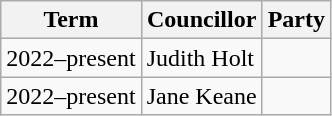<table class="wikitable">
<tr>
<th>Term</th>
<th>Councillor</th>
<th colspan=2>Party</th>
</tr>
<tr>
<td>2022–present</td>
<td>Judith Holt</td>
<td></td>
</tr>
<tr>
<td>2022–present</td>
<td>Jane Keane</td>
<td></td>
</tr>
</table>
